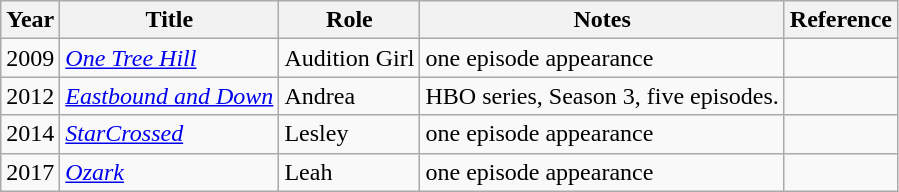<table class="wikitable">
<tr>
<th>Year</th>
<th>Title</th>
<th>Role</th>
<th>Notes</th>
<th>Reference</th>
</tr>
<tr>
<td>2009</td>
<td><em><a href='#'>One Tree Hill</a></em></td>
<td>Audition Girl</td>
<td>one episode appearance</td>
<td></td>
</tr>
<tr>
<td>2012</td>
<td><em><a href='#'>Eastbound and Down</a></em></td>
<td>Andrea</td>
<td>HBO series, Season 3, five episodes.</td>
<td></td>
</tr>
<tr>
<td>2014</td>
<td><em><a href='#'>StarCrossed</a></em></td>
<td>Lesley</td>
<td>one episode appearance</td>
<td></td>
</tr>
<tr>
<td>2017</td>
<td><em><a href='#'>Ozark</a></em></td>
<td>Leah</td>
<td>one episode appearance</td>
<td></td>
</tr>
</table>
